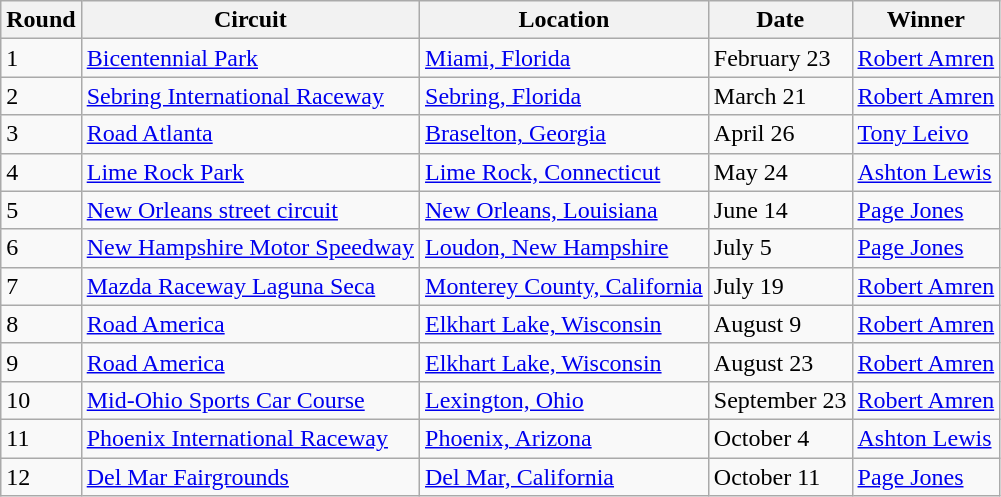<table class="wikitable">
<tr>
<th>Round</th>
<th>Circuit</th>
<th>Location</th>
<th>Date</th>
<th>Winner</th>
</tr>
<tr>
<td>1</td>
<td><a href='#'>Bicentennial Park</a></td>
<td> <a href='#'>Miami, Florida</a></td>
<td>February 23</td>
<td> <a href='#'>Robert Amren</a></td>
</tr>
<tr>
<td>2</td>
<td><a href='#'>Sebring International Raceway</a></td>
<td> <a href='#'>Sebring, Florida</a></td>
<td>March 21</td>
<td> <a href='#'>Robert Amren</a></td>
</tr>
<tr>
<td>3</td>
<td><a href='#'>Road Atlanta</a></td>
<td> <a href='#'>Braselton, Georgia</a></td>
<td>April 26</td>
<td> <a href='#'>Tony Leivo</a></td>
</tr>
<tr>
<td>4</td>
<td><a href='#'>Lime Rock Park</a></td>
<td> <a href='#'>Lime Rock, Connecticut</a></td>
<td>May 24</td>
<td> <a href='#'>Ashton Lewis</a></td>
</tr>
<tr>
<td>5</td>
<td><a href='#'>New Orleans street circuit</a></td>
<td> <a href='#'>New Orleans, Louisiana</a></td>
<td>June 14</td>
<td> <a href='#'>Page Jones</a></td>
</tr>
<tr>
<td>6</td>
<td><a href='#'>New Hampshire Motor Speedway</a></td>
<td> <a href='#'>Loudon, New Hampshire</a></td>
<td>July 5</td>
<td> <a href='#'>Page Jones</a></td>
</tr>
<tr>
<td>7</td>
<td><a href='#'>Mazda Raceway Laguna Seca</a></td>
<td> <a href='#'>Monterey County, California</a></td>
<td>July 19</td>
<td> <a href='#'>Robert Amren</a></td>
</tr>
<tr>
<td>8</td>
<td><a href='#'>Road America</a></td>
<td> <a href='#'>Elkhart Lake, Wisconsin</a></td>
<td>August 9</td>
<td> <a href='#'>Robert Amren</a></td>
</tr>
<tr>
<td>9</td>
<td><a href='#'>Road America</a></td>
<td> <a href='#'>Elkhart Lake, Wisconsin</a></td>
<td>August 23</td>
<td> <a href='#'>Robert Amren</a></td>
</tr>
<tr>
<td>10</td>
<td><a href='#'>Mid-Ohio Sports Car Course</a></td>
<td> <a href='#'>Lexington, Ohio</a></td>
<td>September 23</td>
<td> <a href='#'>Robert Amren</a></td>
</tr>
<tr>
<td>11</td>
<td><a href='#'>Phoenix International Raceway</a></td>
<td> <a href='#'>Phoenix, Arizona</a></td>
<td>October 4</td>
<td> <a href='#'>Ashton Lewis</a></td>
</tr>
<tr>
<td>12</td>
<td><a href='#'>Del Mar Fairgrounds</a></td>
<td> <a href='#'>Del Mar, California</a></td>
<td>October 11</td>
<td> <a href='#'>Page Jones</a></td>
</tr>
</table>
